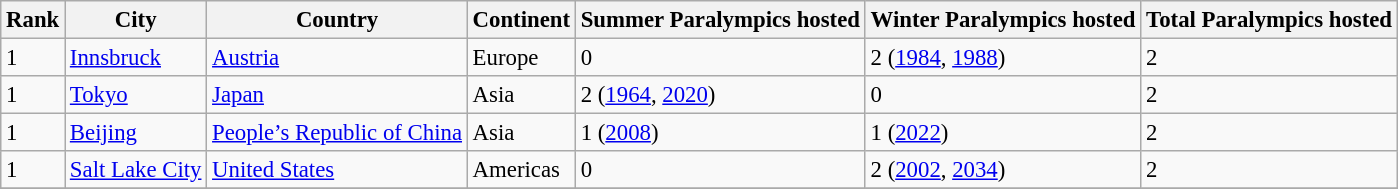<table class="wikitable sortable" style="font-size:95%">
<tr>
<th>Rank</th>
<th>City</th>
<th>Country</th>
<th>Continent</th>
<th>Summer Paralympics hosted</th>
<th>Winter Paralympics hosted</th>
<th>Total Paralympics hosted</th>
</tr>
<tr>
<td>1</td>
<td><a href='#'>Innsbruck</a></td>
<td> <a href='#'>Austria</a></td>
<td>Europe</td>
<td>0</td>
<td>2 (<a href='#'>1984</a>, <a href='#'>1988</a>)</td>
<td>2</td>
</tr>
<tr>
<td>1</td>
<td><a href='#'>Tokyo</a></td>
<td> <a href='#'>Japan</a></td>
<td>Asia</td>
<td>2 (<a href='#'>1964</a>, <a href='#'>2020</a>)</td>
<td>0</td>
<td>2</td>
</tr>
<tr>
<td>1</td>
<td><a href='#'>Beijing</a></td>
<td> <a href='#'>People’s Republic of China</a></td>
<td>Asia</td>
<td>1 (<a href='#'>2008</a>)</td>
<td>1 (<a href='#'>2022</a>)</td>
<td>2</td>
</tr>
<tr>
<td>1</td>
<td><a href='#'>Salt Lake City</a></td>
<td> <a href='#'>United States</a></td>
<td>Americas</td>
<td>0</td>
<td>2 (<a href='#'>2002</a>, <a href='#'>2034</a>)</td>
<td>2</td>
</tr>
<tr>
</tr>
</table>
